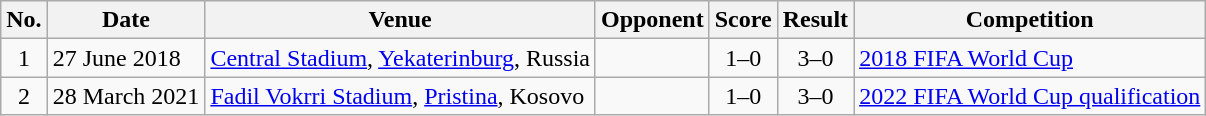<table class="wikitable sortable">
<tr>
<th scope="col">No.</th>
<th scope="col">Date</th>
<th scope="col">Venue</th>
<th scope="col">Opponent</th>
<th scope="col">Score</th>
<th scope="col">Result</th>
<th scope="col">Competition</th>
</tr>
<tr>
<td align="center">1</td>
<td>27 June 2018</td>
<td><a href='#'>Central Stadium</a>, <a href='#'>Yekaterinburg</a>, Russia</td>
<td></td>
<td align="center">1–0</td>
<td align="center">3–0</td>
<td><a href='#'>2018 FIFA World Cup</a></td>
</tr>
<tr>
<td align="center">2</td>
<td>28 March 2021</td>
<td><a href='#'>Fadil Vokrri Stadium</a>, <a href='#'>Pristina</a>, Kosovo</td>
<td></td>
<td align="center">1–0</td>
<td align="center">3–0</td>
<td><a href='#'>2022 FIFA World Cup qualification</a></td>
</tr>
</table>
